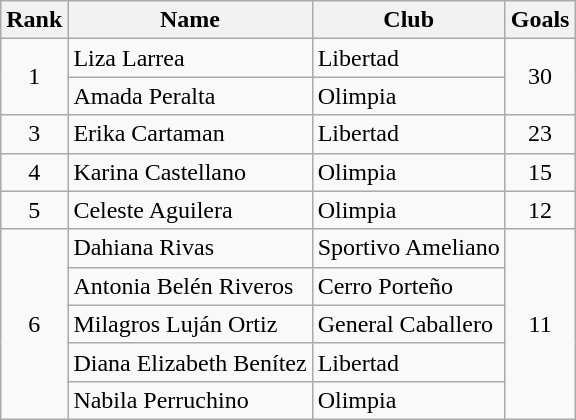<table class="wikitable" border="1">
<tr>
<th>Rank</th>
<th>Name</th>
<th>Club</th>
<th>Goals</th>
</tr>
<tr>
<td rowspan=2 align=center>1</td>
<td> Liza Larrea</td>
<td>Libertad</td>
<td rowspan=2 align=center>30</td>
</tr>
<tr>
<td> Amada Peralta</td>
<td>Olimpia</td>
</tr>
<tr>
<td rowspan=1 align=center>3</td>
<td> Erika Cartaman</td>
<td>Libertad</td>
<td rowspan=1 align=center>23</td>
</tr>
<tr>
<td rowspan=1 align=center>4</td>
<td> Karina Castellano</td>
<td>Olimpia</td>
<td rowspan=1 align=center>15</td>
</tr>
<tr>
<td rowspan=1 align=center>5</td>
<td> Celeste Aguilera</td>
<td>Olimpia</td>
<td rowspan=1 align=center>12</td>
</tr>
<tr>
<td rowspan=5 align=center>6</td>
<td> Dahiana Rivas</td>
<td>Sportivo Ameliano</td>
<td rowspan=5 align=center>11</td>
</tr>
<tr>
<td> Antonia Belén Riveros</td>
<td>Cerro Porteño</td>
</tr>
<tr>
<td> Milagros Luján Ortiz</td>
<td>General Caballero</td>
</tr>
<tr>
<td> Diana Elizabeth Benítez</td>
<td>Libertad</td>
</tr>
<tr>
<td> Nabila Perruchino</td>
<td>Olimpia</td>
</tr>
</table>
